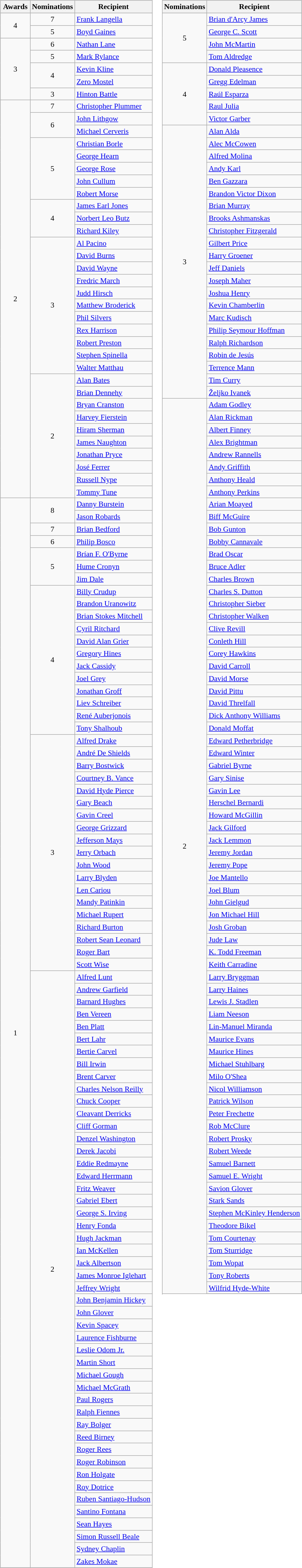<table>
<tr>
<td valign="top"><br><table class="wikitable sortable" style="font-size:90%;">
<tr>
<th style="width:50px;">Awards</th>
<th>Nominations</th>
<th>Recipient</th>
</tr>
<tr>
<td rowspan="2" align="center">4</td>
<td align="center">7</td>
<td><a href='#'>Frank Langella</a></td>
</tr>
<tr>
<td align="center">5</td>
<td><a href='#'>Boyd Gaines</a></td>
</tr>
<tr>
<td rowspan="5" align="center">3</td>
<td align="center">6</td>
<td><a href='#'>Nathan Lane</a></td>
</tr>
<tr>
<td align="center">5</td>
<td><a href='#'>Mark Rylance</a></td>
</tr>
<tr>
<td rowspan="2" align="center">4</td>
<td><a href='#'>Kevin Kline</a></td>
</tr>
<tr>
<td><a href='#'>Zero Mostel</a></td>
</tr>
<tr>
<td align="center">3</td>
<td><a href='#'>Hinton Battle</a></td>
</tr>
<tr>
<td rowspan="32" align="center">2</td>
<td align="center">7</td>
<td><a href='#'>Christopher Plummer</a></td>
</tr>
<tr>
<td rowspan="2" align="center">6</td>
<td><a href='#'>John Lithgow</a></td>
</tr>
<tr>
<td><a href='#'>Michael Cerveris</a></td>
</tr>
<tr>
<td rowspan="5" align="center">5</td>
<td><a href='#'>Christian Borle</a></td>
</tr>
<tr>
<td><a href='#'>George Hearn</a></td>
</tr>
<tr>
<td><a href='#'>George Rose</a></td>
</tr>
<tr>
<td><a href='#'>John Cullum</a></td>
</tr>
<tr>
<td><a href='#'>Robert Morse</a></td>
</tr>
<tr>
<td rowspan="3" align="center">4</td>
<td><a href='#'>James Earl Jones</a></td>
</tr>
<tr>
<td><a href='#'>Norbert Leo Butz</a></td>
</tr>
<tr>
<td><a href='#'>Richard Kiley</a></td>
</tr>
<tr>
<td rowspan="11" align="center">3</td>
<td><a href='#'>Al Pacino</a></td>
</tr>
<tr>
<td><a href='#'>David Burns</a></td>
</tr>
<tr>
<td><a href='#'>David Wayne</a></td>
</tr>
<tr>
<td><a href='#'>Fredric March</a></td>
</tr>
<tr>
<td><a href='#'>Judd Hirsch</a></td>
</tr>
<tr>
<td><a href='#'>Matthew Broderick</a></td>
</tr>
<tr>
<td><a href='#'>Phil Silvers</a></td>
</tr>
<tr>
<td><a href='#'>Rex Harrison</a></td>
</tr>
<tr>
<td><a href='#'>Robert Preston</a></td>
</tr>
<tr>
<td><a href='#'>Stephen Spinella</a></td>
</tr>
<tr>
<td><a href='#'>Walter Matthau</a></td>
</tr>
<tr>
<td rowspan="10" align="center">2</td>
<td><a href='#'>Alan Bates</a></td>
</tr>
<tr>
<td><a href='#'>Brian Dennehy</a></td>
</tr>
<tr>
<td><a href='#'>Bryan Cranston</a></td>
</tr>
<tr>
<td><a href='#'>Harvey Fierstein</a></td>
</tr>
<tr>
<td><a href='#'>Hiram Sherman</a></td>
</tr>
<tr>
<td><a href='#'>James Naughton</a></td>
</tr>
<tr>
<td><a href='#'>Jonathan Pryce</a></td>
</tr>
<tr>
<td><a href='#'>José Ferrer</a></td>
</tr>
<tr>
<td><a href='#'>Russell Nype</a></td>
</tr>
<tr>
<td><a href='#'>Tommy Tune</a></td>
</tr>
<tr>
<td rowspan="86" align="center">1</td>
<td rowspan="2" align="center">8</td>
<td><a href='#'>Danny Burstein</a></td>
</tr>
<tr>
<td><a href='#'>Jason Robards</a></td>
</tr>
<tr>
<td rowspan="1" align="center">7</td>
<td><a href='#'>Brian Bedford</a></td>
</tr>
<tr>
<td align="center">6</td>
<td><a href='#'>Philip Bosco</a></td>
</tr>
<tr>
<td rowspan="3" align="center">5</td>
<td><a href='#'>Brían F. O'Byrne</a></td>
</tr>
<tr>
<td><a href='#'>Hume Cronyn</a></td>
</tr>
<tr>
<td><a href='#'>Jim Dale</a></td>
</tr>
<tr>
<td rowspan="12" align="center">4</td>
<td><a href='#'>Billy Crudup</a></td>
</tr>
<tr>
<td><a href='#'>Brandon Uranowitz</a></td>
</tr>
<tr>
<td><a href='#'>Brian Stokes Mitchell</a></td>
</tr>
<tr>
<td><a href='#'>Cyril Ritchard</a></td>
</tr>
<tr>
<td><a href='#'>David Alan Grier</a></td>
</tr>
<tr>
<td><a href='#'>Gregory Hines</a></td>
</tr>
<tr>
<td><a href='#'>Jack Cassidy</a></td>
</tr>
<tr>
<td><a href='#'>Joel Grey</a></td>
</tr>
<tr>
<td><a href='#'>Jonathan Groff</a></td>
</tr>
<tr>
<td><a href='#'>Liev Schreiber</a></td>
</tr>
<tr>
<td><a href='#'>René Auberjonois</a></td>
</tr>
<tr>
<td><a href='#'>Tony Shalhoub</a></td>
</tr>
<tr>
<td rowspan="19" align="center">3</td>
<td><a href='#'>Alfred Drake</a></td>
</tr>
<tr>
<td><a href='#'>André De Shields</a></td>
</tr>
<tr>
<td><a href='#'>Barry Bostwick</a></td>
</tr>
<tr>
<td><a href='#'>Courtney B. Vance</a></td>
</tr>
<tr>
<td><a href='#'>David Hyde Pierce</a></td>
</tr>
<tr>
<td><a href='#'>Gary Beach</a></td>
</tr>
<tr>
<td><a href='#'>Gavin Creel</a></td>
</tr>
<tr>
<td><a href='#'>George Grizzard</a></td>
</tr>
<tr>
<td><a href='#'>Jefferson Mays</a></td>
</tr>
<tr>
<td><a href='#'>Jerry Orbach</a></td>
</tr>
<tr>
<td><a href='#'>John Wood</a></td>
</tr>
<tr>
<td><a href='#'>Larry Blyden</a></td>
</tr>
<tr>
<td><a href='#'>Len Cariou</a></td>
</tr>
<tr>
<td><a href='#'>Mandy Patinkin</a></td>
</tr>
<tr>
<td><a href='#'>Michael Rupert</a></td>
</tr>
<tr>
<td><a href='#'>Richard Burton</a></td>
</tr>
<tr>
<td><a href='#'>Robert Sean Leonard</a></td>
</tr>
<tr>
<td><a href='#'>Roger Bart</a></td>
</tr>
<tr>
<td><a href='#'>Scott Wise</a></td>
</tr>
<tr>
<td rowspan="48" align="center">2</td>
<td><a href='#'>Alfred Lunt</a></td>
</tr>
<tr>
<td><a href='#'>Andrew Garfield</a></td>
</tr>
<tr>
<td><a href='#'>Barnard Hughes</a></td>
</tr>
<tr>
<td><a href='#'>Ben Vereen</a></td>
</tr>
<tr>
<td><a href='#'>Ben Platt</a></td>
</tr>
<tr>
<td><a href='#'>Bert Lahr</a></td>
</tr>
<tr>
<td><a href='#'>Bertie Carvel</a></td>
</tr>
<tr>
<td><a href='#'>Bill Irwin</a></td>
</tr>
<tr>
<td><a href='#'>Brent Carver</a></td>
</tr>
<tr>
<td><a href='#'>Charles Nelson Reilly</a></td>
</tr>
<tr>
<td><a href='#'>Chuck Cooper</a></td>
</tr>
<tr>
<td><a href='#'>Cleavant Derricks</a></td>
</tr>
<tr>
<td><a href='#'>Cliff Gorman</a></td>
</tr>
<tr>
<td><a href='#'>Denzel Washington</a></td>
</tr>
<tr>
<td><a href='#'>Derek Jacobi</a></td>
</tr>
<tr>
<td><a href='#'>Eddie Redmayne</a></td>
</tr>
<tr>
<td><a href='#'>Edward Herrmann</a></td>
</tr>
<tr>
<td><a href='#'>Fritz Weaver</a></td>
</tr>
<tr>
<td><a href='#'>Gabriel Ebert</a></td>
</tr>
<tr>
<td><a href='#'>George S. Irving</a></td>
</tr>
<tr>
<td><a href='#'>Henry Fonda</a></td>
</tr>
<tr>
<td><a href='#'>Hugh Jackman</a></td>
</tr>
<tr>
<td><a href='#'>Ian McKellen</a></td>
</tr>
<tr>
<td><a href='#'>Jack Albertson</a></td>
</tr>
<tr>
<td><a href='#'>James Monroe Iglehart</a></td>
</tr>
<tr>
<td><a href='#'>Jeffrey Wright</a></td>
</tr>
<tr>
<td><a href='#'>John Benjamin Hickey</a></td>
</tr>
<tr>
<td><a href='#'>John Glover</a></td>
</tr>
<tr>
<td><a href='#'>Kevin Spacey</a></td>
</tr>
<tr>
<td><a href='#'>Laurence Fishburne</a></td>
</tr>
<tr>
<td><a href='#'>Leslie Odom Jr.</a></td>
</tr>
<tr>
<td><a href='#'>Martin Short</a></td>
</tr>
<tr>
<td><a href='#'>Michael Gough</a></td>
</tr>
<tr>
<td><a href='#'>Michael McGrath</a></td>
</tr>
<tr>
<td><a href='#'>Paul Rogers</a></td>
</tr>
<tr>
<td><a href='#'>Ralph Fiennes</a></td>
</tr>
<tr>
<td><a href='#'>Ray Bolger</a></td>
</tr>
<tr>
<td><a href='#'>Reed Birney</a></td>
</tr>
<tr>
<td><a href='#'>Roger Rees</a></td>
</tr>
<tr>
<td><a href='#'>Roger Robinson</a></td>
</tr>
<tr>
<td><a href='#'>Ron Holgate</a></td>
</tr>
<tr>
<td><a href='#'>Roy Dotrice</a></td>
</tr>
<tr>
<td><a href='#'>Ruben Santiago-Hudson</a></td>
</tr>
<tr>
<td><a href='#'>Santino Fontana</a></td>
</tr>
<tr>
<td><a href='#'>Sean Hayes</a></td>
</tr>
<tr>
<td><a href='#'>Simon Russell Beale</a></td>
</tr>
<tr>
<td><a href='#'>Sydney Chaplin</a></td>
</tr>
<tr>
<td><a href='#'>Zakes Mokae</a></td>
</tr>
<tr>
</tr>
</table>
</td>
<td valign="top"><br><table class="wikitable sortable" style="font-size:90%;">
<tr>
<th>Nominations</th>
<th>Recipient</th>
</tr>
<tr>
<td rowspan="4" align="center">5</td>
<td><a href='#'>Brian d'Arcy James</a></td>
</tr>
<tr>
<td><a href='#'>George C. Scott</a></td>
</tr>
<tr>
<td><a href='#'>John McMartin</a></td>
</tr>
<tr>
<td><a href='#'>Tom Aldredge</a></td>
</tr>
<tr>
<td rowspan="5" align="center">4</td>
<td><a href='#'>Donald Pleasence</a></td>
</tr>
<tr>
<td><a href='#'>Gregg Edelman</a></td>
</tr>
<tr>
<td><a href='#'>Raúl Esparza</a></td>
</tr>
<tr>
<td><a href='#'>Raul Julia</a></td>
</tr>
<tr>
<td><a href='#'>Victor Garber</a></td>
</tr>
<tr>
<td rowspan="22" align="center">3</td>
<td><a href='#'>Alan Alda</a></td>
</tr>
<tr>
<td><a href='#'>Alec McCowen</a></td>
</tr>
<tr>
<td><a href='#'>Alfred Molina</a></td>
</tr>
<tr>
<td><a href='#'>Andy Karl</a></td>
</tr>
<tr>
<td><a href='#'>Ben Gazzara</a></td>
</tr>
<tr>
<td><a href='#'>Brandon Victor Dixon</a></td>
</tr>
<tr>
<td><a href='#'>Brian Murray</a></td>
</tr>
<tr>
<td><a href='#'>Brooks Ashmanskas</a></td>
</tr>
<tr>
<td><a href='#'>Christopher Fitzgerald</a></td>
</tr>
<tr>
<td><a href='#'>Gilbert Price</a></td>
</tr>
<tr>
<td><a href='#'>Harry Groener</a></td>
</tr>
<tr>
<td><a href='#'>Jeff Daniels</a></td>
</tr>
<tr>
<td><a href='#'>Joseph Maher</a></td>
</tr>
<tr>
<td><a href='#'>Joshua Henry</a></td>
</tr>
<tr>
<td><a href='#'>Kevin Chamberlin</a></td>
</tr>
<tr>
<td><a href='#'>Marc Kudisch</a></td>
</tr>
<tr>
<td><a href='#'>Philip Seymour Hoffman</a></td>
</tr>
<tr>
<td><a href='#'>Ralph Richardson</a></td>
</tr>
<tr>
<td><a href='#'>Robin de Jesús</a></td>
</tr>
<tr>
<td><a href='#'>Terrence Mann</a></td>
</tr>
<tr>
<td><a href='#'>Tim Curry</a></td>
</tr>
<tr>
<td><a href='#'>Željko Ivanek</a></td>
</tr>
<tr>
<td rowspan="80" align="center">2</td>
<td><a href='#'>Adam Godley</a></td>
</tr>
<tr>
<td><a href='#'>Alan Rickman</a></td>
</tr>
<tr>
<td><a href='#'>Albert Finney</a></td>
</tr>
<tr>
<td><a href='#'>Alex Brightman</a></td>
</tr>
<tr>
<td><a href='#'>Andrew Rannells</a></td>
</tr>
<tr>
<td><a href='#'>Andy Griffith</a></td>
</tr>
<tr>
<td><a href='#'>Anthony Heald</a></td>
</tr>
<tr>
<td><a href='#'>Anthony Perkins</a></td>
</tr>
<tr>
<td><a href='#'>Arian Moayed</a></td>
</tr>
<tr>
<td><a href='#'>Biff McGuire</a></td>
</tr>
<tr>
<td><a href='#'>Bob Gunton</a></td>
</tr>
<tr>
<td><a href='#'>Bobby Cannavale</a></td>
</tr>
<tr>
<td><a href='#'>Brad Oscar</a></td>
</tr>
<tr>
<td><a href='#'>Bruce Adler</a></td>
</tr>
<tr>
<td><a href='#'>Charles Brown</a></td>
</tr>
<tr>
<td><a href='#'>Charles S. Dutton</a></td>
</tr>
<tr>
<td><a href='#'>Christopher Sieber</a></td>
</tr>
<tr>
<td><a href='#'>Christopher Walken</a></td>
</tr>
<tr>
<td><a href='#'>Clive Revill</a></td>
</tr>
<tr>
<td><a href='#'>Conleth Hill</a></td>
</tr>
<tr>
<td><a href='#'>Corey Hawkins</a></td>
</tr>
<tr>
<td><a href='#'>David Carroll</a></td>
</tr>
<tr>
<td><a href='#'>David Morse</a></td>
</tr>
<tr>
<td><a href='#'>David Pittu</a></td>
</tr>
<tr>
<td><a href='#'>David Threlfall</a></td>
</tr>
<tr>
<td><a href='#'>Dick Anthony Williams</a></td>
</tr>
<tr>
<td><a href='#'>Donald Moffat</a></td>
</tr>
<tr>
<td><a href='#'>Edward Petherbridge</a></td>
</tr>
<tr>
<td><a href='#'>Edward Winter</a></td>
</tr>
<tr>
<td><a href='#'>Gabriel Byrne</a></td>
</tr>
<tr>
<td><a href='#'>Gary Sinise</a></td>
</tr>
<tr>
<td><a href='#'>Gavin Lee</a></td>
</tr>
<tr>
<td><a href='#'>Herschel Bernardi</a></td>
</tr>
<tr>
<td><a href='#'>Howard McGillin</a></td>
</tr>
<tr>
<td><a href='#'>Jack Gilford</a></td>
</tr>
<tr>
<td><a href='#'>Jack Lemmon</a></td>
</tr>
<tr>
<td><a href='#'>Jeremy Jordan</a></td>
</tr>
<tr>
<td><a href='#'>Jeremy Pope</a></td>
</tr>
<tr>
<td><a href='#'>Joe Mantello</a></td>
</tr>
<tr>
<td><a href='#'>Joel Blum</a></td>
</tr>
<tr>
<td><a href='#'>John Gielgud</a></td>
</tr>
<tr>
<td><a href='#'>Jon Michael Hill</a></td>
</tr>
<tr>
<td><a href='#'>Josh Groban</a></td>
</tr>
<tr>
<td><a href='#'>Jude Law</a></td>
</tr>
<tr>
<td><a href='#'>K. Todd Freeman</a></td>
</tr>
<tr>
<td><a href='#'>Keith Carradine</a></td>
</tr>
<tr>
<td><a href='#'>Larry Bryggman</a></td>
</tr>
<tr>
<td><a href='#'>Larry Haines</a></td>
</tr>
<tr>
<td><a href='#'>Lewis J. Stadlen</a></td>
</tr>
<tr>
<td><a href='#'>Liam Neeson</a></td>
</tr>
<tr>
<td><a href='#'>Lin-Manuel Miranda</a></td>
</tr>
<tr>
<td><a href='#'>Maurice Evans</a></td>
</tr>
<tr>
<td><a href='#'>Maurice Hines</a></td>
</tr>
<tr>
<td><a href='#'>Michael Stuhlbarg</a></td>
</tr>
<tr>
<td><a href='#'>Milo O'Shea</a></td>
</tr>
<tr>
<td><a href='#'>Nicol Williamson</a></td>
</tr>
<tr>
<td><a href='#'>Patrick Wilson</a></td>
</tr>
<tr>
<td><a href='#'>Peter Frechette</a></td>
</tr>
<tr>
<td><a href='#'>Rob McClure</a></td>
</tr>
<tr>
<td><a href='#'>Robert Prosky</a></td>
</tr>
<tr>
<td><a href='#'>Robert Weede</a></td>
</tr>
<tr>
<td><a href='#'>Samuel Barnett</a></td>
</tr>
<tr>
<td><a href='#'>Samuel E. Wright</a></td>
</tr>
<tr>
<td><a href='#'>Savion Glover</a></td>
</tr>
<tr>
<td><a href='#'>Stark Sands</a></td>
</tr>
<tr>
<td><a href='#'>Stephen McKinley Henderson</a></td>
</tr>
<tr>
<td><a href='#'>Theodore Bikel</a></td>
</tr>
<tr>
<td><a href='#'>Tom Courtenay</a></td>
</tr>
<tr>
<td><a href='#'>Tom Sturridge</a></td>
</tr>
<tr>
<td><a href='#'>Tom Wopat</a></td>
</tr>
<tr>
<td><a href='#'>Tony Roberts</a></td>
</tr>
<tr>
<td><a href='#'>Wilfrid Hyde-White</a></td>
</tr>
<tr>
</tr>
</table>
</td>
</tr>
</table>
